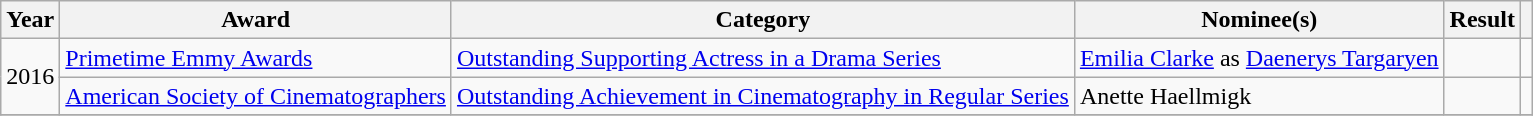<table class="wikitable sortable plainrowheaders">
<tr>
<th>Year</th>
<th>Award</th>
<th>Category</th>
<th>Nominee(s)</th>
<th>Result</th>
<th class="unsortable"></th>
</tr>
<tr>
<td rowspan=2>2016</td>
<td scope="row"><a href='#'>Primetime Emmy Awards</a></td>
<td scope="row"><a href='#'>Outstanding Supporting Actress in a Drama Series</a></td>
<td scope="row"><a href='#'>Emilia Clarke</a> as <a href='#'>Daenerys Targaryen</a></td>
<td></td>
<td></td>
</tr>
<tr>
<td scope="row"><a href='#'>American Society of Cinematographers</a></td>
<td scope="row"><a href='#'>Outstanding Achievement in Cinematography in Regular Series</a></td>
<td scope="row">Anette Haellmigk</td>
<td></td>
<td></td>
</tr>
<tr>
</tr>
</table>
